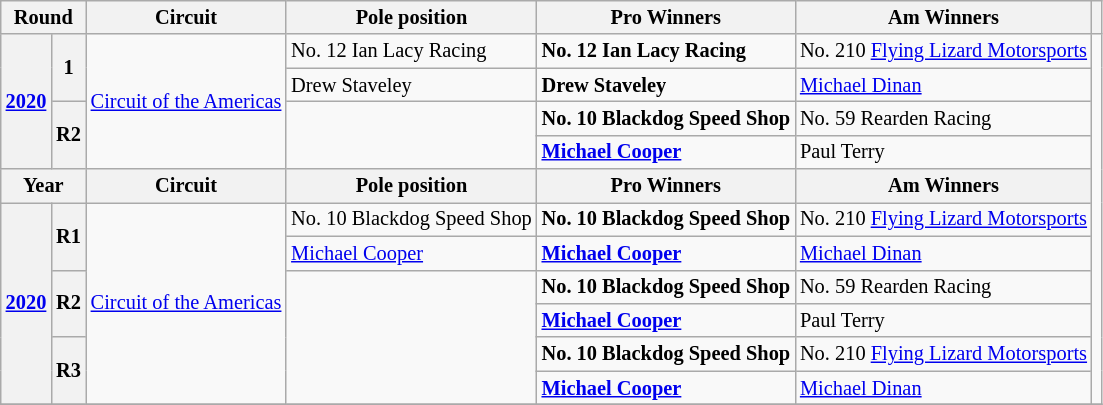<table class="wikitable" style="font-size:85%;">
<tr>
<th colspan=2>Round</th>
<th>Circuit</th>
<th>Pole position</th>
<th>Pro Winners</th>
<th>Am Winners</th>
<th rowspan=1 colspan=15></th>
</tr>
<tr>
<th rowspan=4><a href='#'>2020</a></th>
<th rowspan=2>1</th>
<td rowspan=4><a href='#'>Circuit of the Americas</a></td>
<td> No. 12 Ian Lacy Racing</td>
<td><strong> No. 12 Ian Lacy Racing</strong></td>
<td> No. 210 <a href='#'>Flying Lizard Motorsports</a></td>
<td rowspan=11 colspan=15 align=center></td>
</tr>
<tr>
<td> Drew Staveley</td>
<td><strong> Drew Staveley</strong></td>
<td> <a href='#'>Michael Dinan</a></td>
</tr>
<tr>
<th rowspan=2>R2</th>
<td rowspan=2></td>
<td><strong> No. 10 Blackdog Speed Shop</strong></td>
<td> No. 59 Rearden Racing</td>
</tr>
<tr>
<td><strong> <a href='#'>Michael Cooper</a></strong></td>
<td> Paul Terry</td>
</tr>
<tr>
<th colspan=2>Year</th>
<th>Circuit</th>
<th>Pole position</th>
<th>Pro Winners</th>
<th>Am Winners</th>
</tr>
<tr>
<th rowspan=6><a href='#'>2020</a></th>
<th rowspan=2>R1</th>
<td rowspan=6><a href='#'>Circuit of the Americas</a></td>
<td> No. 10 Blackdog Speed Shop</td>
<td><strong> No. 10 Blackdog Speed Shop</strong></td>
<td> No. 210 <a href='#'>Flying Lizard Motorsports</a></td>
</tr>
<tr>
<td> <a href='#'>Michael Cooper</a></td>
<td><strong> <a href='#'>Michael Cooper</a></strong></td>
<td> <a href='#'>Michael Dinan</a></td>
</tr>
<tr>
<th rowspan=2>R2</th>
<td rowspan=4></td>
<td><strong> No. 10 Blackdog Speed Shop</strong></td>
<td> No. 59 Rearden Racing</td>
</tr>
<tr>
<td><strong> <a href='#'>Michael Cooper</a></strong></td>
<td> Paul Terry</td>
</tr>
<tr>
<th rowspan=2>R3</th>
<td><strong> No. 10 Blackdog Speed Shop</strong></td>
<td> No. 210 <a href='#'>Flying Lizard Motorsports</a></td>
</tr>
<tr>
<td><strong> <a href='#'>Michael Cooper</a></strong></td>
<td> <a href='#'>Michael Dinan</a></td>
</tr>
<tr>
</tr>
</table>
